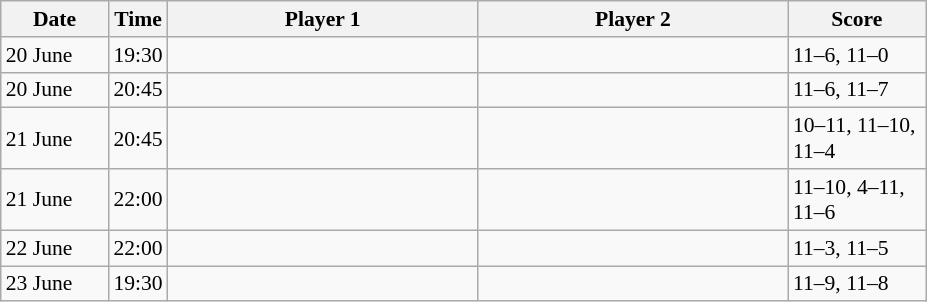<table class="sortable wikitable" style="font-size:90%">
<tr>
<th width="65">Date</th>
<th width="30">Time</th>
<th width="200">Player 1</th>
<th width="200">Player 2</th>
<th width="85">Score</th>
</tr>
<tr>
<td>20 June</td>
<td>19:30</td>
<td><strong></strong></td>
<td></td>
<td>11–6, 11–0</td>
</tr>
<tr>
<td>20 June</td>
<td>20:45</td>
<td><strong></strong></td>
<td></td>
<td>11–6, 11–7</td>
</tr>
<tr>
<td>21 June</td>
<td>20:45</td>
<td></td>
<td><strong></strong></td>
<td>10–11, 11–10, 11–4</td>
</tr>
<tr>
<td>21 June</td>
<td>22:00</td>
<td><strong></strong></td>
<td></td>
<td>11–10, 4–11, 11–6</td>
</tr>
<tr>
<td>22 June</td>
<td>22:00</td>
<td><strong></strong></td>
<td></td>
<td>11–3, 11–5</td>
</tr>
<tr>
<td>23 June</td>
<td>19:30</td>
<td><strong></strong></td>
<td></td>
<td>11–9, 11–8</td>
</tr>
</table>
